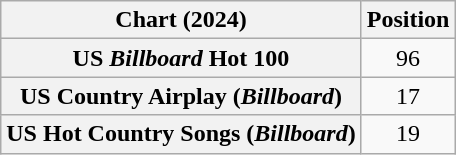<table class="wikitable sortable plainrowheaders" style="text-align:center">
<tr>
<th scope="col">Chart (2024)</th>
<th scope="col">Position</th>
</tr>
<tr>
<th scope="row">US <em>Billboard</em> Hot 100</th>
<td>96</td>
</tr>
<tr>
<th scope="row">US Country Airplay (<em>Billboard</em>)</th>
<td>17</td>
</tr>
<tr>
<th scope="row">US Hot Country Songs (<em>Billboard</em>)</th>
<td>19</td>
</tr>
</table>
